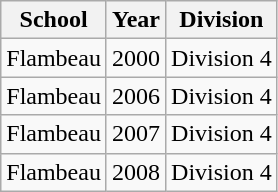<table class="wikitable">
<tr>
<th>School</th>
<th>Year</th>
<th>Division</th>
</tr>
<tr>
<td>Flambeau</td>
<td>2000</td>
<td>Division 4</td>
</tr>
<tr>
<td>Flambeau</td>
<td>2006</td>
<td>Division 4</td>
</tr>
<tr>
<td>Flambeau</td>
<td>2007</td>
<td>Division 4</td>
</tr>
<tr>
<td>Flambeau</td>
<td>2008</td>
<td>Division 4</td>
</tr>
</table>
